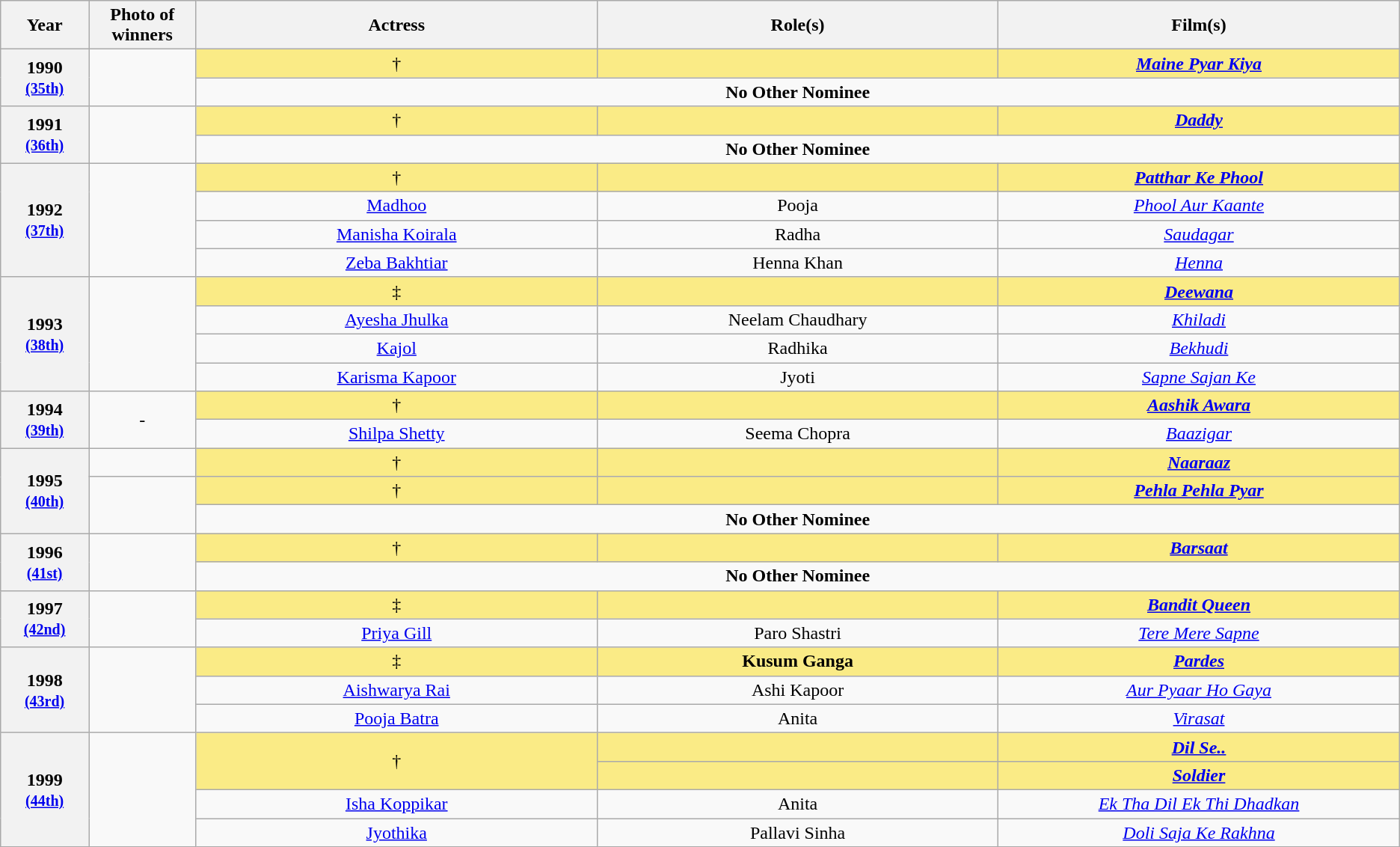<table class="wikitable sortable" style="text-align:center;">
<tr>
<th scope="col" style="width:3%; text-align:center;">Year</th>
<th scope="col" style="width:3%; text-align:center;">Photo of winners</th>
<th scope="col" style="width:15%;text-align:center;">Actress</th>
<th scope="col" style="width:15%;text-align:center;">Role(s)</th>
<th scope="col" style="width:15%;text-align:center;">Film(s)</th>
</tr>
<tr>
<th scope="row" rowspan=2 style="text-align:center">1990 <br><small><a href='#'>(35th)</a> </small></th>
<td rowspan="2"></td>
<td style="background:#FAEB86;"><strong></strong> †</td>
<td style="background:#FAEB86;"><strong></strong></td>
<td style="background:#FAEB86;"><strong><em><a href='#'>Maine Pyar Kiya</a></em></strong></td>
</tr>
<tr>
<td colspan =3 style="text-align:center"><strong>No Other Nominee</strong></td>
</tr>
<tr>
<th scope="row" rowspan=2 style="text-align:center">1991 <br><small><a href='#'>(36th)</a> </small></th>
<td rowspan="2"></td>
<td style="background:#FAEB86;"><strong></strong> †</td>
<td style="background:#FAEB86;"><strong></strong></td>
<td style="background:#FAEB86;"><strong><em><a href='#'>Daddy</a></em></strong></td>
</tr>
<tr>
<td colspan =3 style="text-align:center"><strong>No Other Nominee</strong></td>
</tr>
<tr>
<th scope="row" rowspan=4 style="text-align:center">1992 <br><small><a href='#'>(37th)</a> </small></th>
<td rowspan="4"></td>
<td style="background:#FAEB86;"><strong></strong> †</td>
<td style="background:#FAEB86;"><strong></strong></td>
<td style="background:#FAEB86;"><strong><em><a href='#'>Patthar Ke Phool</a></em></strong></td>
</tr>
<tr>
<td><a href='#'>Madhoo</a></td>
<td>Pooja</td>
<td><em><a href='#'>Phool Aur Kaante</a></em></td>
</tr>
<tr>
<td><a href='#'>Manisha Koirala</a></td>
<td>Radha</td>
<td><em><a href='#'>Saudagar</a></em></td>
</tr>
<tr>
<td><a href='#'>Zeba Bakhtiar</a></td>
<td>Henna Khan</td>
<td><em><a href='#'>Henna</a></em></td>
</tr>
<tr>
<th scope="row" rowspan=4 style="text-align:center">1993 <br><small><a href='#'>(38th)</a> </small></th>
<td rowspan="4"></td>
<td style="background:#FAEB86;"><strong></strong> ‡</td>
<td style="background:#FAEB86;"><strong></strong></td>
<td style="background:#FAEB86;"><strong><em><a href='#'>Deewana</a></em></strong></td>
</tr>
<tr>
<td rowspan="1"><a href='#'>Ayesha Jhulka</a></td>
<td>Neelam Chaudhary</td>
<td><em><a href='#'>Khiladi</a></em></td>
</tr>
<tr>
<td><a href='#'>Kajol</a></td>
<td>Radhika</td>
<td><em><a href='#'>Bekhudi</a></em></td>
</tr>
<tr>
<td><a href='#'>Karisma Kapoor</a></td>
<td>Jyoti</td>
<td><em><a href='#'>Sapne Sajan Ke</a></em></td>
</tr>
<tr>
<th scope="row" rowspan=2 style="text-align:center">1994 <br><small><a href='#'>(39th)</a> </small></th>
<td rowspan="2">-</td>
<td style="background:#FAEB86;"><strong></strong> †</td>
<td style="background:#FAEB86;"><strong></strong></td>
<td style="background:#FAEB86;"><strong><em><a href='#'>Aashik Awara</a></em></strong></td>
</tr>
<tr>
<td><a href='#'>Shilpa Shetty</a></td>
<td>Seema Chopra</td>
<td><em><a href='#'>Baazigar</a></em></td>
</tr>
<tr>
<th scope="row" rowspan=3 style="text-align:center">1995 <br><small><a href='#'>(40th)</a> </small></th>
<td></td>
<td style="background:#FAEB86;"><strong></strong> †</td>
<td style="background:#FAEB86;"><strong></strong></td>
<td style="background:#FAEB86;"><strong><em><a href='#'>Naaraaz</a></em></strong></td>
</tr>
<tr>
<td rowspan="2"></td>
<td style="background:#FAEB86;"><strong></strong> †</td>
<td style="background:#FAEB86;"><strong></strong></td>
<td style="background:#FAEB86;"><strong><em><a href='#'>Pehla Pehla Pyar</a></em></strong></td>
</tr>
<tr>
<td colspan="3" style="text-align:center"><strong>No Other Nominee</strong></td>
</tr>
<tr>
<th scope="row" rowspan=2 style="text-align:center">1996 <br><small><a href='#'>(41st)</a> </small></th>
<td rowspan="2"></td>
<td style="background:#FAEB86;"><strong></strong> †</td>
<td style="background:#FAEB86;"><strong></strong></td>
<td style="background:#FAEB86;"><strong><em><a href='#'>Barsaat</a></em></strong></td>
</tr>
<tr>
<td colspan =3 style="text-align:center"><strong>No Other Nominee</strong></td>
</tr>
<tr>
<th scope="row" rowspan=2 style="text-align:center">1997 <br><small><a href='#'>(42nd)</a> </small></th>
<td rowspan="2"></td>
<td style="background:#FAEB86;"><strong></strong> ‡</td>
<td style="background:#FAEB86;"><strong></strong></td>
<td style="background:#FAEB86;"><strong><em><a href='#'>Bandit Queen</a></em></strong></td>
</tr>
<tr>
<td><a href='#'>Priya Gill</a></td>
<td>Paro Shastri</td>
<td><em><a href='#'>Tere Mere Sapne</a></em></td>
</tr>
<tr>
<th scope="row" rowspan=3 style="text-align:center">1998 <br><small><a href='#'>(43rd)</a> </small></th>
<td rowspan="3"></td>
<td style="background:#FAEB86;"><strong></strong> ‡</td>
<td style="background:#FAEB86;"><strong>Kusum Ganga</strong></td>
<td style="background:#FAEB86;"><strong><em><a href='#'>Pardes</a></em></strong></td>
</tr>
<tr>
<td><a href='#'>Aishwarya Rai</a></td>
<td>Ashi Kapoor</td>
<td><em><a href='#'>Aur Pyaar Ho Gaya</a></em></td>
</tr>
<tr>
<td><a href='#'>Pooja Batra</a></td>
<td>Anita</td>
<td><em><a href='#'>Virasat</a></em></td>
</tr>
<tr>
<th scope="row" rowspan=4 style="text-align:center">1999 <br><small><a href='#'>(44th)</a> </small></th>
<td rowspan="4"></td>
<td rowspan="2" style="background:#FAEB86;"><strong></strong> †</td>
<td style="background:#FAEB86;"><strong></strong></td>
<td style="background:#FAEB86;"><strong><em><a href='#'>Dil Se..</a></em></strong></td>
</tr>
<tr>
<td style="background:#FAEB86;"><strong></strong></td>
<td style="background:#FAEB86;"><strong><em><a href='#'>Soldier</a></em></strong></td>
</tr>
<tr>
<td><a href='#'>Isha Koppikar</a></td>
<td>Anita</td>
<td><em><a href='#'>Ek Tha Dil Ek Thi Dhadkan</a></em></td>
</tr>
<tr>
<td><a href='#'>Jyothika</a></td>
<td>Pallavi Sinha</td>
<td><em><a href='#'>Doli Saja Ke Rakhna</a></em></td>
</tr>
</table>
